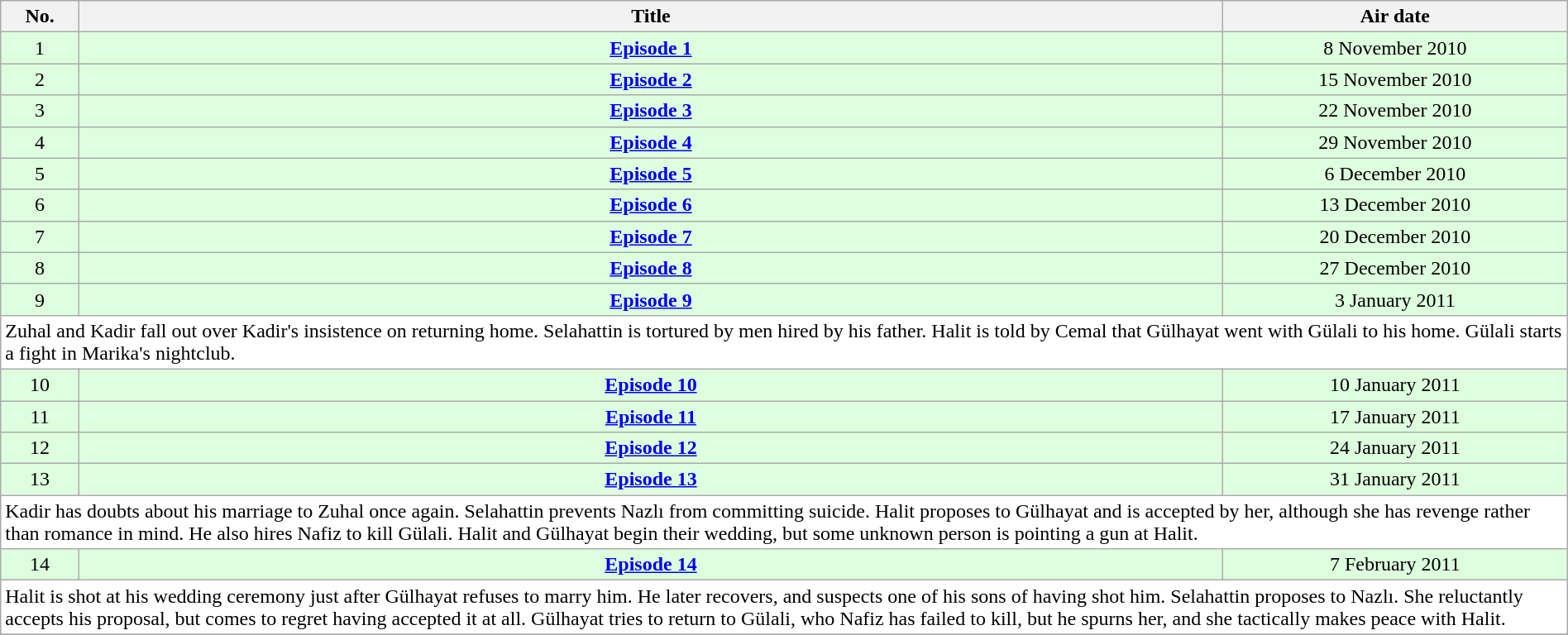<table class="wikitable" style="width:100%; background:#DEFFDE">
<tr>
<th width=5%>No.</th>
<th>Title</th>
<th width=22%>Air date</th>
</tr>
<tr align="center">
<td>1</td>
<td><strong><a href='#'>Episode 1</a></strong></td>
<td>8 November 2010</td>
</tr>
<tr align="center">
<td>2</td>
<td><strong><a href='#'>Episode 2</a></strong></td>
<td>15 November 2010</td>
</tr>
<tr align="center">
<td>3</td>
<td><strong><a href='#'>Episode 3</a></strong></td>
<td>22 November 2010</td>
</tr>
<tr align="center">
<td>4</td>
<td><strong><a href='#'>Episode 4</a></strong></td>
<td>29 November 2010</td>
</tr>
<tr align="center">
<td>5</td>
<td><strong><a href='#'>Episode 5</a></strong></td>
<td>6 December 2010</td>
</tr>
<tr align="center">
<td>6</td>
<td><strong><a href='#'>Episode 6</a></strong></td>
<td>13 December 2010</td>
</tr>
<tr align="center">
<td>7</td>
<td><strong><a href='#'>Episode 7</a></strong></td>
<td>20 December 2010</td>
</tr>
<tr align="center">
<td>8</td>
<td><strong><a href='#'>Episode 8</a></strong></td>
<td>27 December 2010</td>
</tr>
<tr align="center">
<td>9</td>
<td><strong><a href='#'>Episode 9</a></strong></td>
<td>3 January 2011</td>
</tr>
<tr bgcolor="FFFFFF">
<td colspan=3>Zuhal and Kadir fall out over Kadir's insistence on returning home. Selahattin is tortured by men hired by his father. Halit is told by Cemal that Gülhayat went with Gülali to his home. Gülali starts a fight in Marika's nightclub.</td>
</tr>
<tr align="center">
<td>10</td>
<td><strong><a href='#'>Episode 10</a></strong></td>
<td>10 January 2011</td>
</tr>
<tr align="center">
<td>11</td>
<td><strong><a href='#'>Episode 11</a></strong></td>
<td>17 January 2011</td>
</tr>
<tr align="center">
<td>12</td>
<td><strong><a href='#'>Episode 12</a></strong></td>
<td>24 January 2011</td>
</tr>
<tr align="center">
<td>13</td>
<td><strong><a href='#'>Episode 13</a></strong></td>
<td>31 January 2011</td>
</tr>
<tr bgcolor="FFFFFF">
<td colspan=3>Kadir has doubts about his marriage to Zuhal once again. Selahattin prevents Nazlı from committing suicide. Halit proposes to Gülhayat and is accepted by her, although she has revenge rather than romance in mind. He also hires Nafiz to kill Gülali. Halit and Gülhayat begin their wedding, but some unknown person is pointing a gun at Halit.</td>
</tr>
<tr align="center">
<td>14</td>
<td><strong><a href='#'>Episode 14</a></strong></td>
<td>7 February 2011</td>
</tr>
<tr bgcolor="FFFFFF">
<td colspan=3>Halit is shot at his wedding ceremony just after Gülhayat refuses to marry him. He later recovers, and suspects one of his sons of having shot him. Selahattin proposes to Nazlı. She reluctantly accepts his proposal, but comes to regret having accepted it at all. Gülhayat tries to return to Gülali, who Nafiz has failed to kill, but he spurns her, and she tactically makes peace with Halit.</td>
</tr>
<tr align="center">
</tr>
<tr>
</tr>
</table>
